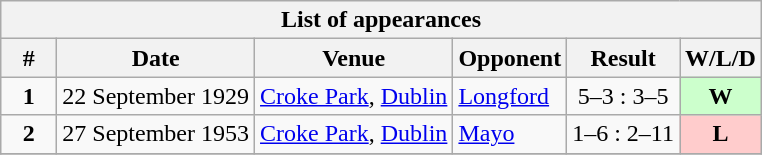<table class= wikitable>
<tr align="center">
<th colspan="8"><strong>List of appearances</strong></th>
</tr>
<tr align="center">
<th width=30 style="text-align: center;">#</th>
<th>Date</th>
<th>Venue</th>
<th>Opponent</th>
<th>Result</th>
<th>W/L/D</th>
</tr>
<tr>
<td style="text-align: center;"><strong>1</strong></td>
<td>22 September 1929</td>
<td><a href='#'>Croke Park</a>, <a href='#'>Dublin</a></td>
<td><a href='#'>Longford</a></td>
<td style="text-align: center;">5–3 : 3–5</td>
<td style="text-align: center;" bgcolor="#CCFFCC"><strong>W</strong></td>
</tr>
<tr>
<td style="text-align: center;"><strong>2</strong></td>
<td>27 September 1953</td>
<td><a href='#'>Croke Park</a>, <a href='#'>Dublin</a></td>
<td><a href='#'>Mayo</a></td>
<td style="text-align: center;">1–6 : 2–11</td>
<td style="text-align: center;" bgcolor="#FFCCCC "><strong>L</strong></td>
</tr>
<tr>
</tr>
</table>
